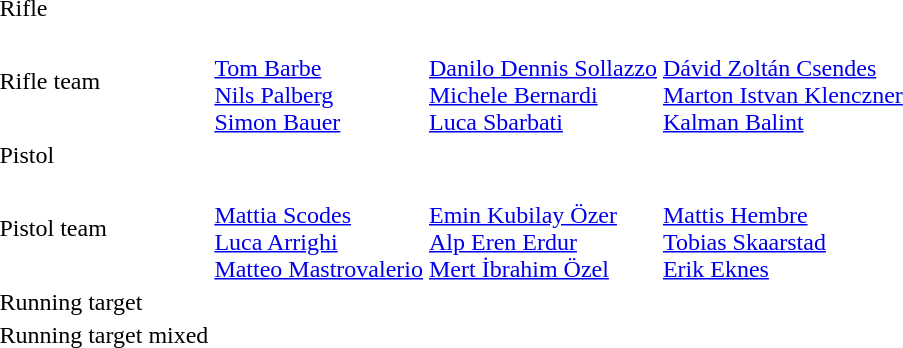<table>
<tr>
<td>Rifle</td>
<td></td>
<td></td>
<td></td>
</tr>
<tr>
<td>Rifle team</td>
<td><br><a href='#'>Tom Barbe</a><br><a href='#'>Nils Palberg</a><br><a href='#'>Simon Bauer</a></td>
<td><br><a href='#'>Danilo Dennis Sollazzo</a><br><a href='#'>Michele Bernardi</a><br><a href='#'>Luca Sbarbati</a></td>
<td><br><a href='#'>Dávid Zoltán Csendes</a><br><a href='#'>Marton Istvan Klenczner</a><br><a href='#'>Kalman Balint</a></td>
</tr>
<tr>
<td>Pistol</td>
<td></td>
<td></td>
<td></td>
</tr>
<tr>
<td>Pistol team</td>
<td><br><a href='#'>Mattia Scodes</a><br><a href='#'>Luca Arrighi</a><br><a href='#'>Matteo Mastrovalerio</a></td>
<td><br><a href='#'>Emin Kubilay Özer</a><br><a href='#'>Alp Eren Erdur</a><br><a href='#'>Mert İbrahim Özel</a></td>
<td><br><a href='#'>Mattis Hembre</a><br><a href='#'>Tobias Skaarstad</a><br><a href='#'>Erik Eknes</a></td>
</tr>
<tr>
<td>Running target</td>
<td></td>
<td></td>
<td></td>
</tr>
<tr>
<td>Running target mixed</td>
<td></td>
<td></td>
<td></td>
</tr>
</table>
